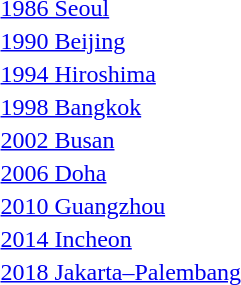<table>
<tr>
<td><a href='#'>1986 Seoul</a></td>
<td></td>
<td></td>
<td></td>
</tr>
<tr>
<td><a href='#'>1990 Beijing</a></td>
<td></td>
<td></td>
<td></td>
</tr>
<tr>
<td><a href='#'>1994 Hiroshima</a></td>
<td></td>
<td></td>
<td></td>
</tr>
<tr>
<td><a href='#'>1998 Bangkok</a></td>
<td></td>
<td></td>
<td></td>
</tr>
<tr>
<td><a href='#'>2002 Busan</a></td>
<td></td>
<td></td>
<td></td>
</tr>
<tr>
<td><a href='#'>2006 Doha</a></td>
<td></td>
<td></td>
<td></td>
</tr>
<tr>
<td><a href='#'>2010 Guangzhou</a></td>
<td></td>
<td></td>
<td></td>
</tr>
<tr>
<td><a href='#'>2014 Incheon</a></td>
<td></td>
<td></td>
<td></td>
</tr>
<tr>
<td><a href='#'>2018 Jakarta–Palembang</a></td>
<td></td>
<td></td>
<td></td>
</tr>
</table>
